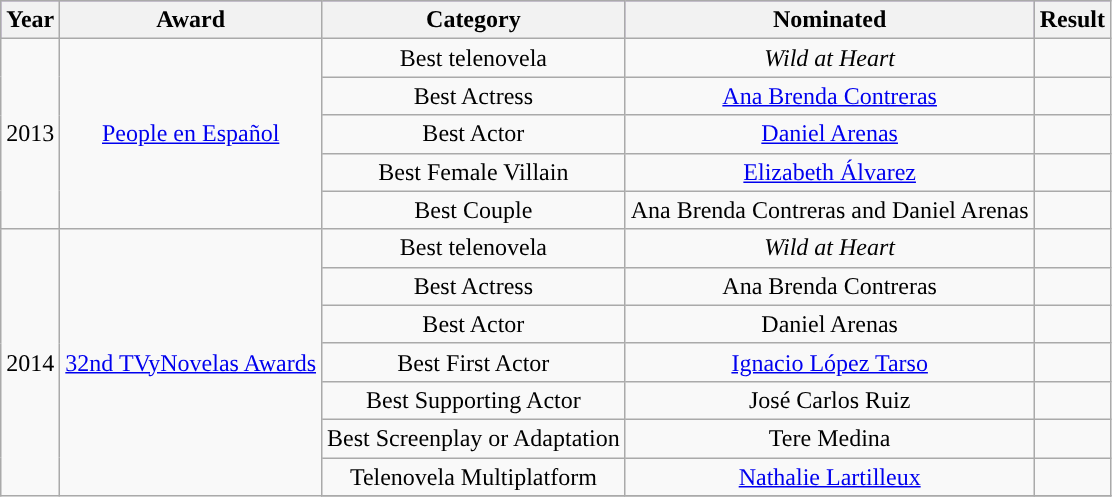<table class="wikitable plainrowheaders" style="text-align:center;">
<tr style="background:#96c;">
<th scope="col">Year</th>
<th scope="col">Award</th>
<th scope="col">Category</th>
<th scope="col">Nominated</th>
<th scope="col">Result</th>
</tr>
<tr>
<td scope="row" rowspan="5">2013</td>
<td rowspan="5"><a href='#'>People en Español</a></td>
<td scope="row">Best telenovela</td>
<td rowspan="1"><em>Wild at Heart</em></td>
<td></td>
</tr>
<tr>
<td scope="row">Best Actress</td>
<td rowspan="1"><a href='#'>Ana Brenda Contreras</a></td>
<td></td>
</tr>
<tr>
<td scope="row">Best Actor</td>
<td rowspan="1"><a href='#'>Daniel Arenas</a></td>
<td></td>
</tr>
<tr>
<td scope="row">Best Female Villain</td>
<td rowspan="1"><a href='#'>Elizabeth Álvarez</a></td>
<td></td>
</tr>
<tr>
<td scope="row">Best Couple</td>
<td rowspan="1">Ana Brenda Contreras and Daniel Arenas</td>
<td></td>
</tr>
<tr>
<td scope="row" rowspan="13">2014</td>
<td rowspan="13"><a href='#'>32nd TVyNovelas Awards</a></td>
<td scope="row">Best telenovela</td>
<td rowspan="1"><em>Wild at Heart</em></td>
<td></td>
</tr>
<tr>
<td scope="row">Best Actress</td>
<td rowspan="1">Ana Brenda Contreras</td>
<td></td>
</tr>
<tr>
<td scope="row">Best Actor</td>
<td rowspan="1">Daniel Arenas</td>
<td></td>
</tr>
<tr>
<td scope="row">Best First Actor</td>
<td rowspan="1"><a href='#'>Ignacio López Tarso</a></td>
<td></td>
</tr>
<tr>
<td scope="row">Best Supporting Actor</td>
<td rowspan="1">José Carlos Ruiz</td>
<td></td>
</tr>
<tr>
<td scope="row">Best Screenplay or Adaptation</td>
<td rowspan="1">Tere Medina</td>
<td></td>
</tr>
<tr>
<td scope="row">Telenovela Multiplatform</td>
<td rowspan="1"><a href='#'>Nathalie Lartilleux</a></td>
<td></td>
</tr>
<tr>
</tr>
</table>
